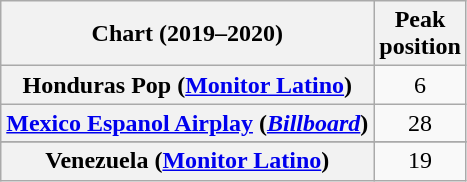<table class="wikitable sortable plainrowheaders" style="text-align:center">
<tr>
<th scope="col">Chart (2019–2020)</th>
<th scope="col">Peak<br>position</th>
</tr>
<tr>
<th scope="row">Honduras Pop (<a href='#'>Monitor Latino</a>)</th>
<td>6</td>
</tr>
<tr>
<th scope="row"><a href='#'>Mexico Espanol Airplay</a> (<em><a href='#'>Billboard</a></em>)</th>
<td>28</td>
</tr>
<tr>
</tr>
<tr>
</tr>
<tr>
</tr>
<tr>
<th scope="row">Venezuela (<a href='#'>Monitor Latino</a>)</th>
<td>19</td>
</tr>
</table>
